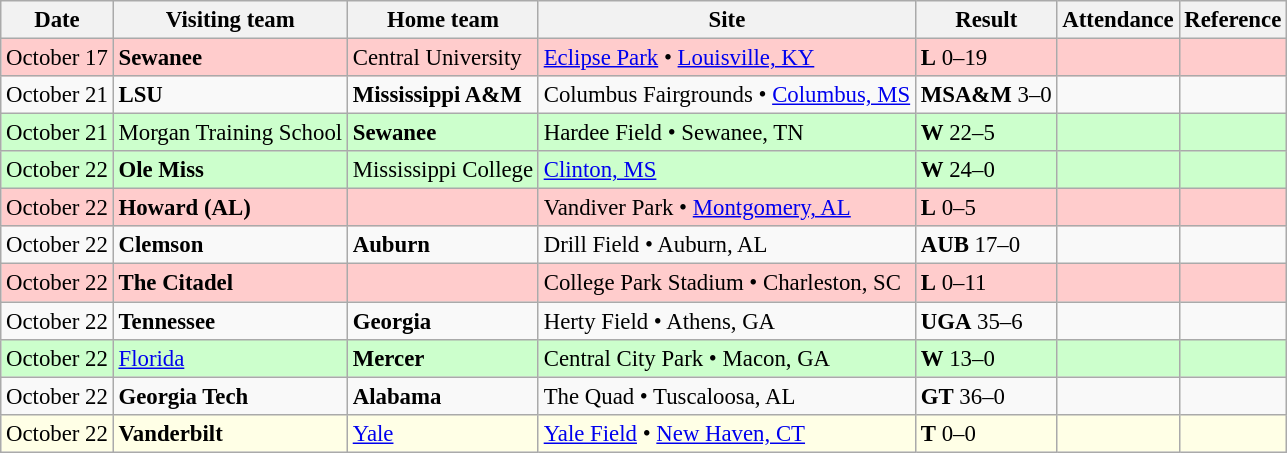<table class="wikitable" style="font-size:95%;">
<tr>
<th>Date</th>
<th>Visiting team</th>
<th>Home team</th>
<th>Site</th>
<th>Result</th>
<th>Attendance</th>
<th class="unsortable">Reference</th>
</tr>
<tr bgcolor=ffcccc>
<td>October 17</td>
<td><strong>Sewanee</strong></td>
<td>Central University</td>
<td><a href='#'>Eclipse Park</a> • <a href='#'>Louisville, KY</a></td>
<td><strong>L</strong> 0–19</td>
<td></td>
<td></td>
</tr>
<tr bgcolor=>
<td>October 21</td>
<td><strong>LSU</strong></td>
<td><strong>Mississippi A&M</strong></td>
<td>Columbus Fairgrounds • <a href='#'>Columbus, MS</a></td>
<td><strong>MSA&M</strong> 3–0</td>
<td></td>
<td></td>
</tr>
<tr bgcolor=ccffcc>
<td>October 21</td>
<td>Morgan Training School</td>
<td><strong>Sewanee</strong></td>
<td>Hardee Field • Sewanee, TN</td>
<td><strong>W</strong> 22–5</td>
<td></td>
<td></td>
</tr>
<tr bgcolor=ccffcc>
<td>October 22</td>
<td><strong>Ole Miss</strong></td>
<td>Mississippi College</td>
<td><a href='#'>Clinton, MS</a></td>
<td><strong>W</strong> 24–0</td>
<td></td>
<td></td>
</tr>
<tr bgcolor=ffcccc>
<td>October 22</td>
<td><strong>Howard (AL)</strong></td>
<td></td>
<td>Vandiver Park • <a href='#'>Montgomery, AL</a></td>
<td><strong>L</strong>  0–5</td>
<td></td>
<td></td>
</tr>
<tr bgcolor=>
<td>October 22</td>
<td><strong>Clemson</strong></td>
<td><strong>Auburn</strong></td>
<td>Drill Field • Auburn, AL</td>
<td><strong>AUB</strong> 17–0</td>
<td></td>
<td></td>
</tr>
<tr bgcolor=ffcccc>
<td>October 22</td>
<td><strong>The Citadel</strong></td>
<td></td>
<td>College Park Stadium • Charleston, SC</td>
<td><strong>L</strong> 0–11</td>
<td></td>
<td></td>
</tr>
<tr bgcolor=>
<td>October 22</td>
<td><strong>Tennessee</strong></td>
<td><strong>Georgia</strong></td>
<td>Herty Field • Athens, GA</td>
<td><strong>UGA</strong> 35–6</td>
<td></td>
<td></td>
</tr>
<tr bgcolor=ccffcc>
<td>October 22</td>
<td><a href='#'>Florida</a></td>
<td><strong>Mercer</strong></td>
<td>Central City Park • Macon, GA</td>
<td><strong>W</strong> 13–0</td>
<td></td>
<td></td>
</tr>
<tr bgcolor=>
<td>October 22</td>
<td><strong>Georgia Tech</strong></td>
<td><strong>Alabama</strong></td>
<td>The Quad • Tuscaloosa, AL</td>
<td><strong>GT</strong> 36–0</td>
<td></td>
<td></td>
</tr>
<tr bgcolor=ffffe6>
<td>October 22</td>
<td><strong>Vanderbilt</strong></td>
<td><a href='#'>Yale</a></td>
<td><a href='#'>Yale Field</a> • <a href='#'>New Haven, CT</a></td>
<td><strong>T</strong> 0–0</td>
<td></td>
<td></td>
</tr>
</table>
